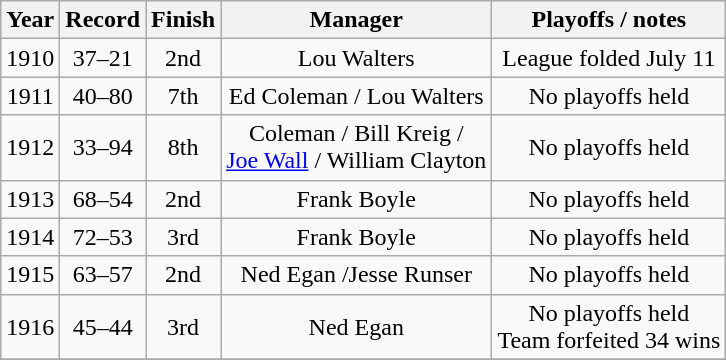<table class="wikitable">
<tr>
<th>Year</th>
<th>Record</th>
<th>Finish</th>
<th>Manager</th>
<th>Playoffs / notes</th>
</tr>
<tr align=center>
<td>1910</td>
<td>37–21</td>
<td>2nd</td>
<td>Lou Walters</td>
<td>League folded July 11</td>
</tr>
<tr align=center>
<td>1911</td>
<td>40–80</td>
<td>7th</td>
<td>Ed Coleman / Lou Walters</td>
<td>No playoffs held</td>
</tr>
<tr align=center>
<td>1912</td>
<td>33–94</td>
<td>8th</td>
<td>Coleman / Bill Kreig /<br> <a href='#'>Joe Wall</a> / William Clayton</td>
<td>No playoffs held</td>
</tr>
<tr align=center>
<td>1913</td>
<td>68–54</td>
<td>2nd</td>
<td>Frank Boyle</td>
<td>No playoffs held</td>
</tr>
<tr align=center>
<td>1914</td>
<td>72–53</td>
<td>3rd</td>
<td>Frank Boyle</td>
<td>No playoffs held</td>
</tr>
<tr align=center>
<td>1915</td>
<td>63–57</td>
<td>2nd</td>
<td>Ned Egan /Jesse Runser</td>
<td>No playoffs held</td>
</tr>
<tr align=center>
<td>1916</td>
<td>45–44</td>
<td>3rd</td>
<td>Ned Egan</td>
<td>No  playoffs held<br>Team forfeited 34 wins</td>
</tr>
<tr align=center>
</tr>
</table>
